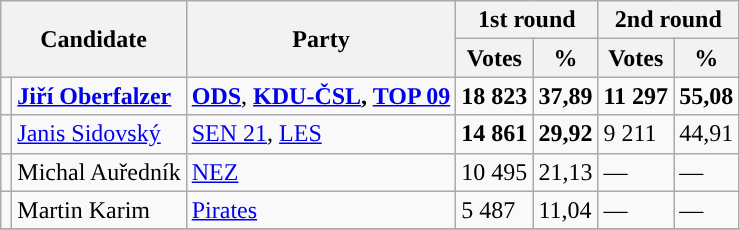<table class="wikitable sortable">
<tr>
<th colspan="2" rowspan="2">Candidate</th>
<th rowspan="2">Party</th>
<th colspan="2">1st round</th>
<th colspan="2">2nd round</th>
</tr>
<tr>
<th>Votes</th>
<th>%</th>
<th>Votes</th>
<th>%</th>
</tr>
<tr>
<td style="background-color:"></td>
<td><strong><a href='#'>Jiří Oberfalzer</a></strong></td>
<td><a href='#'><strong>ODS</strong></a>, <strong><a href='#'>KDU-ČSL</a>, <a href='#'>TOP 09</a></strong></td>
<td><strong>18 823</strong></td>
<td><strong>37,89</strong></td>
<td><strong>11 297</strong></td>
<td><strong>55,08</strong></td>
</tr>
<tr>
<td style="background-color:"></td>
<td><a href='#'>Janis Sidovský</a></td>
<td><a href='#'>SEN 21</a>, <a href='#'>LES</a></td>
<td><strong>14 861</strong></td>
<td><strong>29,92</strong></td>
<td>9 211</td>
<td>44,91</td>
</tr>
<tr>
<td style="background-color:"></td>
<td>Michal Auředník</td>
<td><a href='#'>NEZ</a></td>
<td>10 495</td>
<td>21,13</td>
<td>—</td>
<td>—</td>
</tr>
<tr>
<td style="background-color:"></td>
<td>Martin Karim</td>
<td><a href='#'>Pirates</a></td>
<td>5 487</td>
<td>11,04</td>
<td>—</td>
<td>—</td>
</tr>
<tr>
</tr>
</table>
